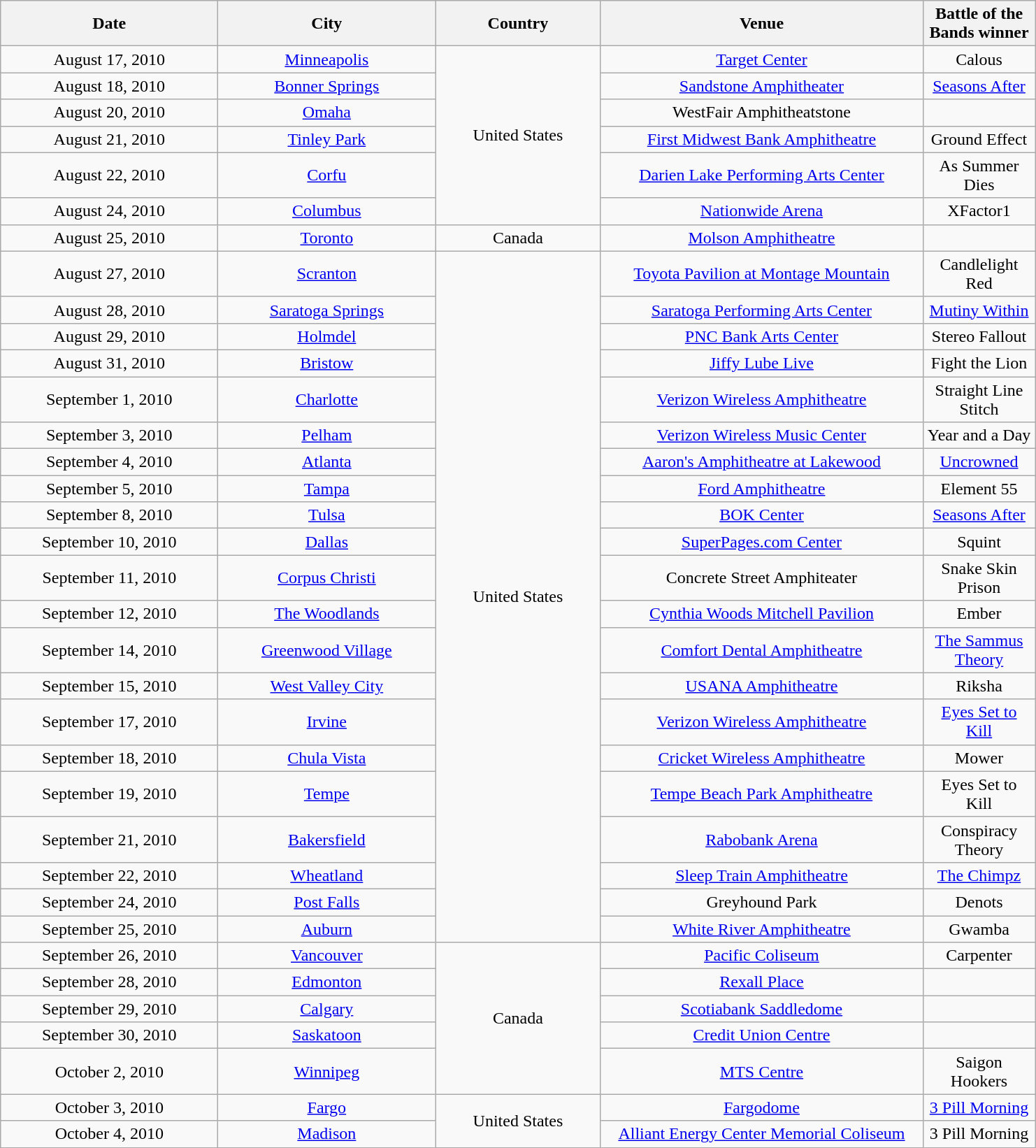<table class="wikitable" style="text-align:center;">
<tr>
<th style="width:200px;">Date</th>
<th style="width:200px;">City</th>
<th style="width:150px;">Country</th>
<th style="width:300px;">Venue</th>
<th style="width:100px;">Battle of the Bands winner</th>
</tr>
<tr>
<td>August 17, 2010</td>
<td><a href='#'>Minneapolis</a></td>
<td rowspan="6">United States</td>
<td><a href='#'>Target Center</a></td>
<td>Calous</td>
</tr>
<tr>
<td>August 18, 2010</td>
<td><a href='#'>Bonner Springs</a></td>
<td><a href='#'>Sandstone Amphitheater</a></td>
<td><a href='#'>Seasons After</a></td>
</tr>
<tr>
<td>August 20, 2010</td>
<td><a href='#'>Omaha</a></td>
<td>WestFair Amphitheatstone</td>
<td></td>
</tr>
<tr>
<td>August 21, 2010</td>
<td><a href='#'>Tinley Park</a></td>
<td><a href='#'>First Midwest Bank Amphitheatre</a></td>
<td>Ground Effect</td>
</tr>
<tr>
<td>August 22, 2010</td>
<td><a href='#'>Corfu</a></td>
<td><a href='#'>Darien Lake Performing Arts Center</a></td>
<td>As Summer Dies</td>
</tr>
<tr>
<td>August 24, 2010</td>
<td><a href='#'>Columbus</a></td>
<td><a href='#'>Nationwide Arena</a></td>
<td>XFactor1</td>
</tr>
<tr>
<td>August 25, 2010</td>
<td><a href='#'>Toronto</a></td>
<td>Canada</td>
<td><a href='#'>Molson Amphitheatre</a></td>
<td></td>
</tr>
<tr>
<td>August 27, 2010</td>
<td><a href='#'>Scranton</a></td>
<td rowspan="21">United States</td>
<td><a href='#'>Toyota Pavilion at Montage Mountain</a></td>
<td>Candlelight Red</td>
</tr>
<tr>
<td>August 28, 2010</td>
<td><a href='#'>Saratoga Springs</a></td>
<td><a href='#'>Saratoga Performing Arts Center</a></td>
<td><a href='#'>Mutiny Within</a></td>
</tr>
<tr>
<td>August 29, 2010</td>
<td><a href='#'>Holmdel</a></td>
<td><a href='#'>PNC Bank Arts Center</a></td>
<td>Stereo Fallout</td>
</tr>
<tr>
<td>August 31, 2010</td>
<td><a href='#'>Bristow</a></td>
<td><a href='#'>Jiffy Lube Live</a></td>
<td>Fight the Lion</td>
</tr>
<tr>
<td>September 1, 2010</td>
<td><a href='#'>Charlotte</a></td>
<td><a href='#'>Verizon Wireless Amphitheatre</a></td>
<td>Straight Line Stitch</td>
</tr>
<tr>
<td>September 3, 2010</td>
<td><a href='#'>Pelham</a></td>
<td><a href='#'>Verizon Wireless Music Center</a></td>
<td>Year and a Day</td>
</tr>
<tr>
<td>September 4, 2010</td>
<td><a href='#'>Atlanta</a></td>
<td><a href='#'>Aaron's Amphitheatre at Lakewood</a></td>
<td><a href='#'>Uncrowned</a></td>
</tr>
<tr>
<td>September 5, 2010</td>
<td><a href='#'>Tampa</a></td>
<td><a href='#'>Ford Amphitheatre</a></td>
<td>Element 55</td>
</tr>
<tr>
<td>September 8, 2010</td>
<td><a href='#'>Tulsa</a></td>
<td><a href='#'>BOK Center</a></td>
<td><a href='#'>Seasons After</a></td>
</tr>
<tr>
<td>September 10, 2010</td>
<td><a href='#'>Dallas</a></td>
<td><a href='#'>SuperPages.com Center</a></td>
<td>Squint</td>
</tr>
<tr>
<td>September 11, 2010</td>
<td><a href='#'>Corpus Christi</a></td>
<td>Concrete Street Amphiteater</td>
<td>Snake Skin Prison</td>
</tr>
<tr>
<td>September 12, 2010</td>
<td><a href='#'>The Woodlands</a></td>
<td><a href='#'>Cynthia Woods Mitchell Pavilion</a></td>
<td>Ember</td>
</tr>
<tr>
<td>September 14, 2010</td>
<td><a href='#'>Greenwood Village</a></td>
<td><a href='#'>Comfort Dental Amphitheatre</a></td>
<td><a href='#'>The Sammus Theory</a></td>
</tr>
<tr>
<td>September 15, 2010</td>
<td><a href='#'>West Valley City</a></td>
<td><a href='#'>USANA Amphitheatre</a></td>
<td>Riksha</td>
</tr>
<tr>
<td>September 17, 2010</td>
<td><a href='#'>Irvine</a></td>
<td><a href='#'>Verizon Wireless Amphitheatre</a></td>
<td><a href='#'>Eyes Set to Kill</a></td>
</tr>
<tr>
<td>September 18, 2010</td>
<td><a href='#'>Chula Vista</a></td>
<td><a href='#'>Cricket Wireless Amphitheatre</a></td>
<td>Mower</td>
</tr>
<tr>
<td>September 19, 2010</td>
<td><a href='#'>Tempe</a></td>
<td><a href='#'>Tempe Beach Park Amphitheatre</a></td>
<td>Eyes Set to Kill</td>
</tr>
<tr>
<td>September 21, 2010</td>
<td><a href='#'>Bakersfield</a></td>
<td><a href='#'>Rabobank Arena</a></td>
<td>Conspiracy Theory</td>
</tr>
<tr>
<td>September 22, 2010</td>
<td><a href='#'>Wheatland</a></td>
<td><a href='#'>Sleep Train Amphitheatre</a></td>
<td><a href='#'>The Chimpz</a></td>
</tr>
<tr>
<td>September 24, 2010</td>
<td><a href='#'>Post Falls</a></td>
<td>Greyhound Park</td>
<td>Denots</td>
</tr>
<tr>
<td>September 25, 2010</td>
<td><a href='#'>Auburn</a></td>
<td><a href='#'>White River Amphitheatre</a></td>
<td>Gwamba</td>
</tr>
<tr>
<td>September 26, 2010</td>
<td><a href='#'>Vancouver</a></td>
<td rowspan="5">Canada</td>
<td><a href='#'>Pacific Coliseum</a></td>
<td>Carpenter</td>
</tr>
<tr>
<td>September 28, 2010</td>
<td><a href='#'>Edmonton</a></td>
<td><a href='#'>Rexall Place</a></td>
<td></td>
</tr>
<tr>
<td>September 29, 2010</td>
<td><a href='#'>Calgary</a></td>
<td><a href='#'>Scotiabank Saddledome</a></td>
<td></td>
</tr>
<tr>
<td>September 30, 2010</td>
<td><a href='#'>Saskatoon</a></td>
<td><a href='#'>Credit Union Centre</a></td>
<td></td>
</tr>
<tr>
<td>October 2, 2010</td>
<td><a href='#'>Winnipeg</a></td>
<td><a href='#'>MTS Centre</a></td>
<td>Saigon Hookers</td>
</tr>
<tr>
<td>October 3, 2010</td>
<td><a href='#'>Fargo</a></td>
<td rowspan="2">United States</td>
<td><a href='#'>Fargodome</a></td>
<td><a href='#'>3 Pill Morning</a></td>
</tr>
<tr>
<td>October 4, 2010</td>
<td><a href='#'>Madison</a></td>
<td><a href='#'>Alliant Energy Center Memorial Coliseum</a></td>
<td>3 Pill Morning</td>
</tr>
</table>
